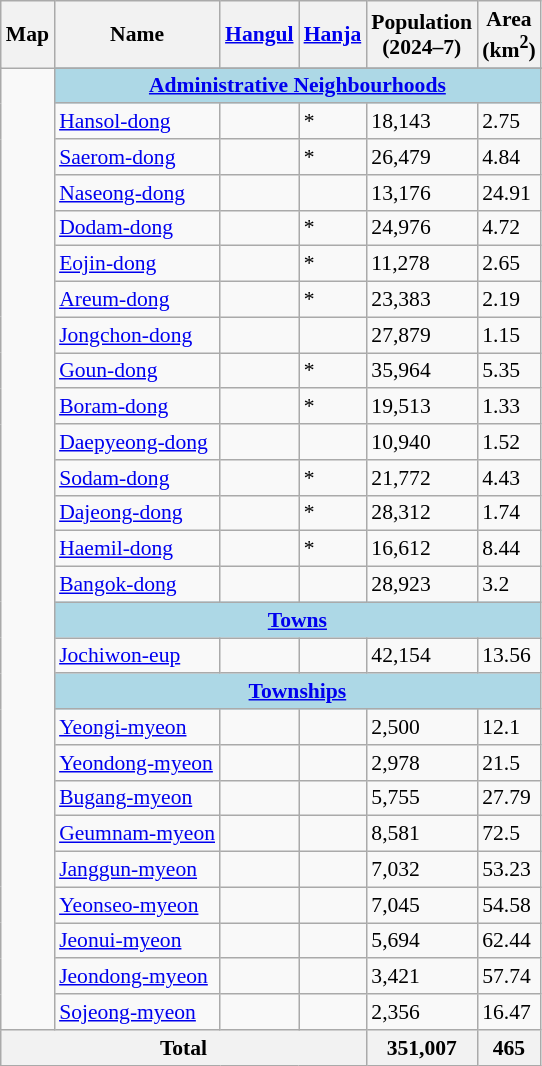<table class="wikitable"  style="font-size:90%;" align=center>
<tr>
<th>Map</th>
<th>Name</th>
<th><a href='#'>Hangul</a></th>
<th><a href='#'>Hanja</a></th>
<th>Population<br>(2024–7)</th>
<th>Area <br>(km<sup>2</sup>)</th>
</tr>
<tr>
<td rowspan="28"><br><br></td>
</tr>
<tr bgcolor=lightblue>
<td Colspan=5 align=center><strong><a href='#'>Administrative Neighbourhoods</a></strong></td>
</tr>
<tr>
<td><a href='#'>Hansol-dong</a></td>
<td><span></span></td>
<td><span></span>*</td>
<td>18,143</td>
<td>2.75</td>
</tr>
<tr>
<td><a href='#'>Saerom-dong</a></td>
<td><span></span></td>
<td><span></span>*</td>
<td>26,479</td>
<td>4.84</td>
</tr>
<tr>
<td><a href='#'>Naseong-dong</a></td>
<td><span></span></td>
<td><span></span></td>
<td>13,176</td>
<td>24.91</td>
</tr>
<tr>
<td><a href='#'>Dodam-dong</a></td>
<td><span></span></td>
<td><span></span>*</td>
<td>24,976</td>
<td>4.72</td>
</tr>
<tr>
<td><a href='#'>Eojin-dong</a></td>
<td><span></span></td>
<td><span></span>*</td>
<td>11,278</td>
<td>2.65</td>
</tr>
<tr>
<td><a href='#'>Areum-dong</a></td>
<td><span></span></td>
<td><span></span>*</td>
<td>23,383</td>
<td>2.19</td>
</tr>
<tr>
<td><a href='#'>Jongchon-dong</a></td>
<td><span></span></td>
<td><span></span></td>
<td>27,879</td>
<td>1.15</td>
</tr>
<tr>
<td><a href='#'>Goun-dong</a></td>
<td><span></span></td>
<td><span></span>*</td>
<td>35,964</td>
<td>5.35</td>
</tr>
<tr>
<td><a href='#'>Boram-dong</a></td>
<td><span></span></td>
<td><span></span>*</td>
<td>19,513</td>
<td>1.33</td>
</tr>
<tr>
<td><a href='#'>Daepyeong-dong</a></td>
<td><span></span></td>
<td><span></span></td>
<td>10,940</td>
<td>1.52</td>
</tr>
<tr>
<td><a href='#'>Sodam-dong</a></td>
<td><span></span></td>
<td><span></span>*</td>
<td>21,772</td>
<td>4.43</td>
</tr>
<tr>
<td><a href='#'>Dajeong-dong</a></td>
<td><span></span></td>
<td><span></span>*</td>
<td>28,312</td>
<td>1.74</td>
</tr>
<tr>
<td><a href='#'>Haemil-dong</a></td>
<td><span></span></td>
<td><span></span>*</td>
<td>16,612</td>
<td>8.44</td>
</tr>
<tr>
<td><a href='#'>Bangok-dong</a></td>
<td><span></span></td>
<td><span></span></td>
<td>28,923</td>
<td>3.2</td>
</tr>
<tr bgcolor=lightblue>
<td Colspan=5 align=center><strong><a href='#'>Towns</a></strong></td>
</tr>
<tr>
<td><a href='#'>Jochiwon-eup</a></td>
<td><span></span></td>
<td><span></span></td>
<td>42,154</td>
<td>13.56</td>
</tr>
<tr bgcolor=lightblue>
<td Colspan=5 align=center><strong><a href='#'>Townships</a></strong></td>
</tr>
<tr>
<td><a href='#'>Yeongi-myeon</a></td>
<td><span></span></td>
<td><span></span></td>
<td>2,500</td>
<td>12.1</td>
</tr>
<tr>
<td><a href='#'>Yeondong-myeon</a></td>
<td><span></span></td>
<td><span></span></td>
<td>2,978</td>
<td>21.5</td>
</tr>
<tr>
<td><a href='#'>Bugang-myeon</a></td>
<td><span></span></td>
<td><span></span></td>
<td>5,755</td>
<td>27.79</td>
</tr>
<tr>
<td><a href='#'>Geumnam-myeon</a></td>
<td><span></span></td>
<td><span></span></td>
<td>8,581</td>
<td>72.5</td>
</tr>
<tr>
<td><a href='#'>Janggun-myeon</a></td>
<td><span></span></td>
<td><span></span></td>
<td>7,032</td>
<td>53.23</td>
</tr>
<tr>
<td><a href='#'>Yeonseo-myeon</a></td>
<td><span></span></td>
<td><span></span></td>
<td>7,045</td>
<td>54.58</td>
</tr>
<tr>
<td><a href='#'>Jeonui-myeon</a></td>
<td><span></span></td>
<td><span></span></td>
<td>5,694</td>
<td>62.44</td>
</tr>
<tr>
<td><a href='#'>Jeondong-myeon</a></td>
<td><span></span></td>
<td><span></span></td>
<td>3,421</td>
<td>57.74</td>
</tr>
<tr>
<td><a href='#'>Sojeong-myeon</a></td>
<td><span></span></td>
<td><span></span></td>
<td>2,356</td>
<td>16.47</td>
</tr>
<tr>
<th colspan="4">Total</th>
<th>351,007</th>
<th>465</th>
</tr>
</table>
